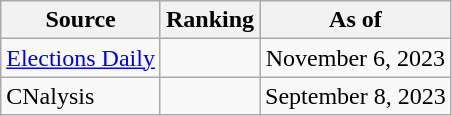<table class="wikitable" style="text-align:center">
<tr>
<th>Source</th>
<th>Ranking</th>
<th>As of</th>
</tr>
<tr>
<td align=left><a href='#'>Elections Daily</a></td>
<td></td>
<td>November 6, 2023</td>
</tr>
<tr>
<td align=left>CNalysis</td>
<td></td>
<td>September 8, 2023</td>
</tr>
</table>
